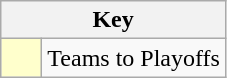<table class="wikitable" style="text-align: center;">
<tr>
<th colspan=2>Key</th>
</tr>
<tr>
<td style="background:#ffffcc; width:20px;"></td>
<td align=left>Teams to Playoffs</td>
</tr>
</table>
